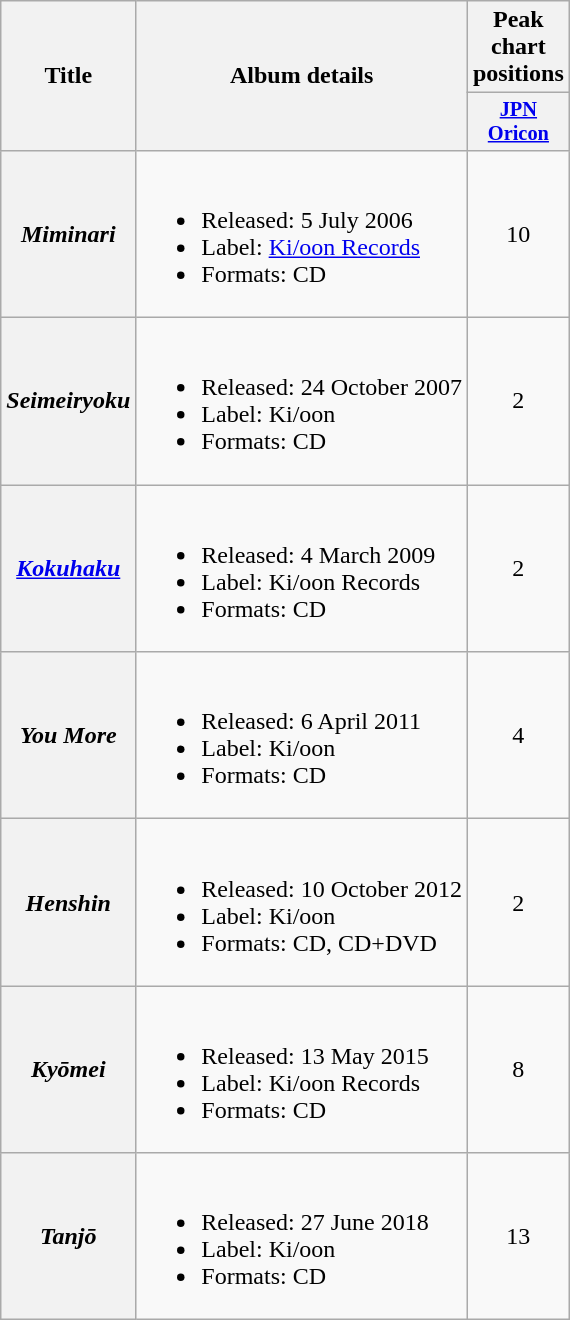<table class="wikitable plainrowheaders">
<tr>
<th scope="col" rowspan="2">Title</th>
<th scope="col" rowspan="2">Album details</th>
<th scope="col">Peak chart positions</th>
</tr>
<tr>
<th scope="col" style="width:4em;font-size:85%"><a href='#'>JPN<br>Oricon</a><br></th>
</tr>
<tr>
<th scope="row"><strong><em>Miminari</em></strong></th>
<td><br><ul><li>Released: 5 July 2006</li><li>Label: <a href='#'>Ki/oon Records</a></li><li>Formats: CD</li></ul></td>
<td align="center">10</td>
</tr>
<tr>
<th scope="row"><strong><em>Seimeiryoku</em></strong></th>
<td><br><ul><li>Released: 24 October 2007</li><li>Label: Ki/oon</li><li>Formats: CD</li></ul></td>
<td align="center">2</td>
</tr>
<tr>
<th scope="row"><strong><em><a href='#'>Kokuhaku</a></em></strong></th>
<td><br><ul><li>Released: 4 March 2009</li><li>Label: Ki/oon Records</li><li>Formats: CD</li></ul></td>
<td align="center">2</td>
</tr>
<tr>
<th scope="row"><strong><em>You More</em></strong></th>
<td><br><ul><li>Released: 6 April 2011</li><li>Label: Ki/oon</li><li>Formats: CD</li></ul></td>
<td align="center">4</td>
</tr>
<tr>
<th scope="row"><strong><em>Henshin</em></strong></th>
<td><br><ul><li>Released: 10 October 2012</li><li>Label: Ki/oon</li><li>Formats: CD, CD+DVD</li></ul></td>
<td align="center">2</td>
</tr>
<tr>
<th scope="row"><strong><em>Kyōmei</em></strong></th>
<td><br><ul><li>Released: 13 May 2015</li><li>Label: Ki/oon Records</li><li>Formats: CD</li></ul></td>
<td align="center">8</td>
</tr>
<tr>
<th scope="row"><strong><em>Tanjō</em></strong></th>
<td><br><ul><li>Released: 27 June 2018</li><li>Label: Ki/oon</li><li>Formats: CD</li></ul></td>
<td align="center">13</td>
</tr>
</table>
